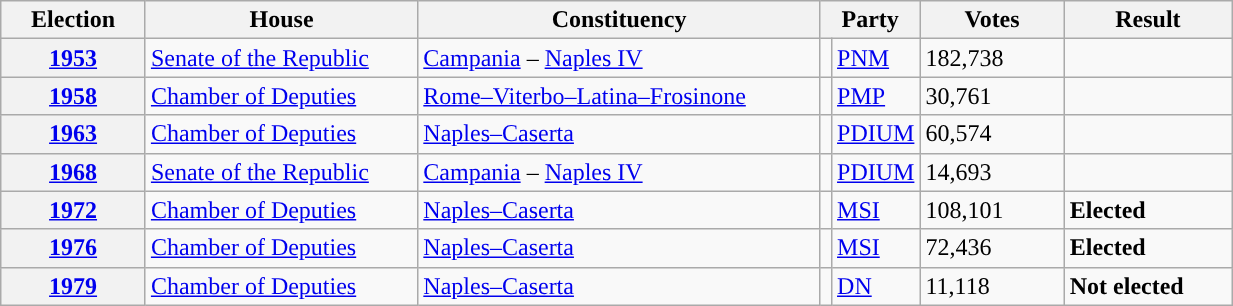<table class=wikitable style="width:65%; border:1px #AAAAFF solid">
<tr>
<th width=12%>Election</th>
<th width=23%>House</th>
<th width=34%>Constituency</th>
<th width=5% colspan="2">Party</th>
<th width=12%>Votes</th>
<th width=20%>Result</th>
</tr>
<tr>
<th><a href='#'>1953</a></th>
<td><a href='#'>Senate of the Republic</a></td>
<td><a href='#'>Campania</a> – <a href='#'>Naples IV</a></td>
<td></td>
<td><a href='#'>PNM</a></td>
<td>182,738</td>
<td></td>
</tr>
<tr>
<th><a href='#'>1958</a></th>
<td><a href='#'>Chamber of Deputies</a></td>
<td><a href='#'>Rome–Viterbo–Latina–Frosinone</a></td>
<td></td>
<td><a href='#'>PMP</a></td>
<td>30,761</td>
<td></td>
</tr>
<tr>
<th><a href='#'>1963</a></th>
<td><a href='#'>Chamber of Deputies</a></td>
<td><a href='#'>Naples–Caserta</a></td>
<td></td>
<td><a href='#'>PDIUM</a></td>
<td>60,574</td>
<td></td>
</tr>
<tr>
<th><a href='#'>1968</a></th>
<td><a href='#'>Senate of the Republic</a></td>
<td><a href='#'>Campania</a> – <a href='#'>Naples IV</a></td>
<td></td>
<td><a href='#'>PDIUM</a></td>
<td>14,693</td>
<td></td>
</tr>
<tr>
<th><a href='#'>1972</a></th>
<td><a href='#'>Chamber of Deputies</a></td>
<td><a href='#'>Naples–Caserta</a></td>
<td></td>
<td><a href='#'>MSI</a></td>
<td>108,101</td>
<td> <strong>Elected</strong></td>
</tr>
<tr>
<th><a href='#'>1976</a></th>
<td><a href='#'>Chamber of Deputies</a></td>
<td><a href='#'>Naples–Caserta</a></td>
<td></td>
<td><a href='#'>MSI</a></td>
<td>72,436</td>
<td> <strong>Elected</strong></td>
</tr>
<tr>
<th><a href='#'>1979</a></th>
<td><a href='#'>Chamber of Deputies</a></td>
<td><a href='#'>Naples–Caserta</a></td>
<td></td>
<td><a href='#'>DN</a></td>
<td>11,118</td>
<td> <strong>Not elected</strong></td>
</tr>
</table>
